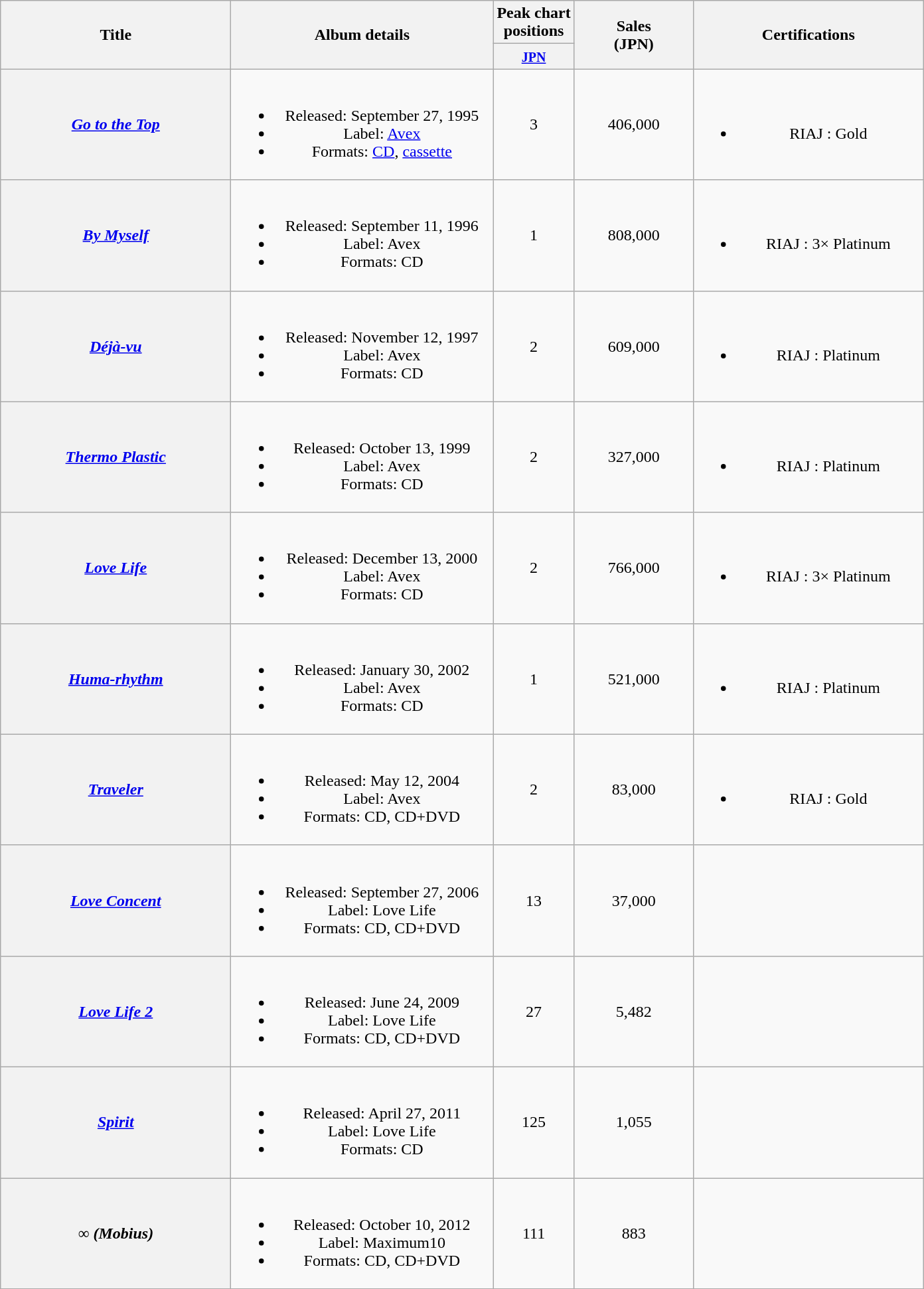<table class="wikitable plainrowheaders" style="text-align:center;" border="1">
<tr>
<th rowspan="2" scope="col" style="width:14em;">Title</th>
<th rowspan="2" scope="col" style="width:16em;">Album details</th>
<th>Peak chart<br>positions</th>
<th rowspan="2" scope="col" style="width:7em;">Sales<br>(JPN)</th>
<th scope="col" rowspan="2" style="width:14em;">Certifications</th>
</tr>
<tr>
<th><small><a href='#'>JPN</a></small></th>
</tr>
<tr>
<th scope="row"><em><a href='#'>Go to the Top</a></em></th>
<td><br><ul><li>Released: September 27, 1995</li><li>Label: <a href='#'>Avex</a></li><li>Formats: <a href='#'>CD</a>, <a href='#'>cassette</a></li></ul></td>
<td>3</td>
<td>406,000</td>
<td><br><ul><li>RIAJ : Gold</li></ul></td>
</tr>
<tr>
<th scope="row"><em><a href='#'>By Myself</a></em></th>
<td><br><ul><li>Released: September 11, 1996</li><li>Label: Avex</li><li>Formats: CD</li></ul></td>
<td>1</td>
<td>808,000</td>
<td><br><ul><li>RIAJ : 3× Platinum</li></ul></td>
</tr>
<tr>
<th scope="row"><em><a href='#'>Déjà-vu</a></em></th>
<td><br><ul><li>Released: November 12, 1997</li><li>Label: Avex</li><li>Formats: CD</li></ul></td>
<td>2</td>
<td>609,000</td>
<td><br><ul><li>RIAJ : Platinum</li></ul></td>
</tr>
<tr>
<th scope="row"><em><a href='#'>Thermo Plastic</a></em></th>
<td><br><ul><li>Released: October 13, 1999</li><li>Label: Avex</li><li>Formats: CD</li></ul></td>
<td>2</td>
<td>327,000</td>
<td><br><ul><li>RIAJ : Platinum</li></ul></td>
</tr>
<tr>
<th scope="row"><em><a href='#'>Love Life</a> </em></th>
<td><br><ul><li>Released: December 13, 2000</li><li>Label: Avex</li><li>Formats: CD</li></ul></td>
<td>2</td>
<td>766,000</td>
<td><br><ul><li>RIAJ : 3× Platinum</li></ul></td>
</tr>
<tr>
<th scope="row"><em><a href='#'>Huma-rhythm</a></em></th>
<td><br><ul><li>Released: January 30, 2002</li><li>Label: Avex</li><li>Formats: CD</li></ul></td>
<td>1</td>
<td>521,000</td>
<td><br><ul><li>RIAJ : Platinum</li></ul></td>
</tr>
<tr>
<th scope="row"><em><a href='#'>Traveler</a></em></th>
<td><br><ul><li>Released: May 12, 2004</li><li>Label: Avex</li><li>Formats: CD, CD+DVD</li></ul></td>
<td>2</td>
<td>83,000</td>
<td><br><ul><li>RIAJ : Gold</li></ul></td>
</tr>
<tr>
<th scope="row"><em><a href='#'>Love Concent</a></em></th>
<td><br><ul><li>Released: September 27, 2006</li><li>Label: Love Life</li><li>Formats: CD, CD+DVD</li></ul></td>
<td>13</td>
<td>37,000</td>
<td></td>
</tr>
<tr>
<th scope="row"><em><a href='#'>Love Life 2</a></em></th>
<td><br><ul><li>Released: June 24, 2009</li><li>Label: Love Life</li><li>Formats: CD, CD+DVD</li></ul></td>
<td>27</td>
<td>5,482</td>
<td></td>
</tr>
<tr>
<th scope="row"><em><a href='#'>Spirit</a></em></th>
<td><br><ul><li>Released: April 27, 2011</li><li>Label: Love Life</li><li>Formats: CD</li></ul></td>
<td>125</td>
<td>1,055</td>
<td></td>
</tr>
<tr>
<th scope="row"><em>∞ (Mobius)</em></th>
<td><br><ul><li>Released: October 10, 2012</li><li>Label: Maximum10</li><li>Formats: CD, CD+DVD</li></ul></td>
<td>111</td>
<td>883</td>
<td></td>
</tr>
<tr>
</tr>
</table>
